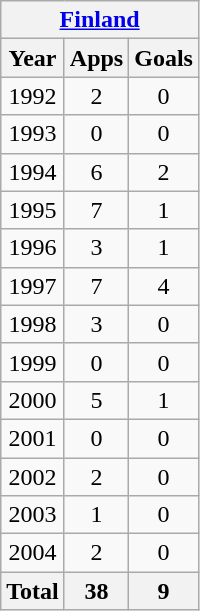<table class=wikitable style=text-align:center>
<tr>
<th colspan=4><a href='#'>Finland</a></th>
</tr>
<tr>
<th>Year</th>
<th>Apps</th>
<th>Goals</th>
</tr>
<tr>
<td>1992</td>
<td>2</td>
<td>0</td>
</tr>
<tr>
<td>1993</td>
<td>0</td>
<td>0</td>
</tr>
<tr>
<td>1994</td>
<td>6</td>
<td>2</td>
</tr>
<tr>
<td>1995</td>
<td>7</td>
<td>1</td>
</tr>
<tr>
<td>1996</td>
<td>3</td>
<td>1</td>
</tr>
<tr>
<td>1997</td>
<td>7</td>
<td>4</td>
</tr>
<tr>
<td>1998</td>
<td>3</td>
<td>0</td>
</tr>
<tr>
<td>1999</td>
<td>0</td>
<td>0</td>
</tr>
<tr>
<td>2000</td>
<td>5</td>
<td>1</td>
</tr>
<tr>
<td>2001</td>
<td>0</td>
<td>0</td>
</tr>
<tr>
<td>2002</td>
<td>2</td>
<td>0</td>
</tr>
<tr>
<td>2003</td>
<td>1</td>
<td>0</td>
</tr>
<tr>
<td>2004</td>
<td>2</td>
<td>0</td>
</tr>
<tr>
<th colspan=1>Total</th>
<th>38</th>
<th>9</th>
</tr>
</table>
